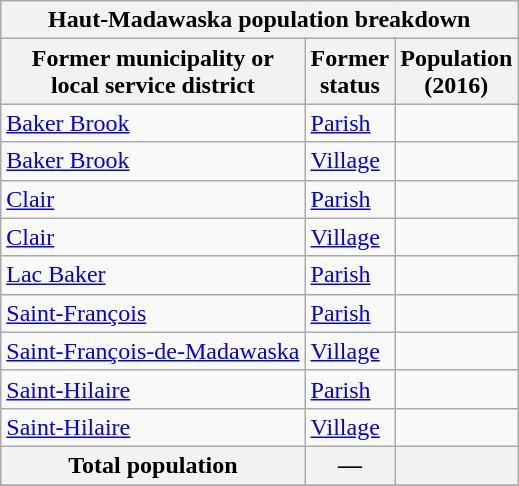<table class="wikitable sortable">
<tr>
<th colspan=3>Haut-Madawaska population breakdown</th>
</tr>
<tr>
<th>Former municipality or<br>local service district</th>
<th>Former<br>status</th>
<th>Population<br>(2016)</th>
</tr>
<tr>
<td><a href='#'>Baker Brook</a></td>
<td><a href='#'>Parish</a></td>
<td align=center></td>
</tr>
<tr>
<td><a href='#'>Baker Brook</a></td>
<td><a href='#'>Village</a></td>
<td align=center></td>
</tr>
<tr>
<td><a href='#'>Clair</a></td>
<td><a href='#'>Parish</a></td>
<td align=center></td>
</tr>
<tr>
<td><a href='#'>Clair</a></td>
<td><a href='#'>Village</a></td>
<td align=center></td>
</tr>
<tr>
<td><a href='#'>Lac Baker</a></td>
<td><a href='#'>Parish</a></td>
<td align=center></td>
</tr>
<tr>
<td><a href='#'>Saint-François</a></td>
<td><a href='#'>Parish</a></td>
<td align=center></td>
</tr>
<tr>
<td><a href='#'>Saint-François-de-Madawaska</a></td>
<td><a href='#'>Village</a></td>
<td align=center></td>
</tr>
<tr>
<td><a href='#'>Saint-Hilaire</a></td>
<td><a href='#'>Parish</a></td>
<td align=center></td>
</tr>
<tr>
<td><a href='#'>Saint-Hilaire</a></td>
<td><a href='#'>Village</a></td>
<td align=center></td>
</tr>
<tr class="sortbottom" style="text-align:center;">
<th style="text-align:center;">Total population</th>
<th style="text-align:center;">—</th>
<th style="text-align:center;"></th>
</tr>
<tr>
</tr>
</table>
